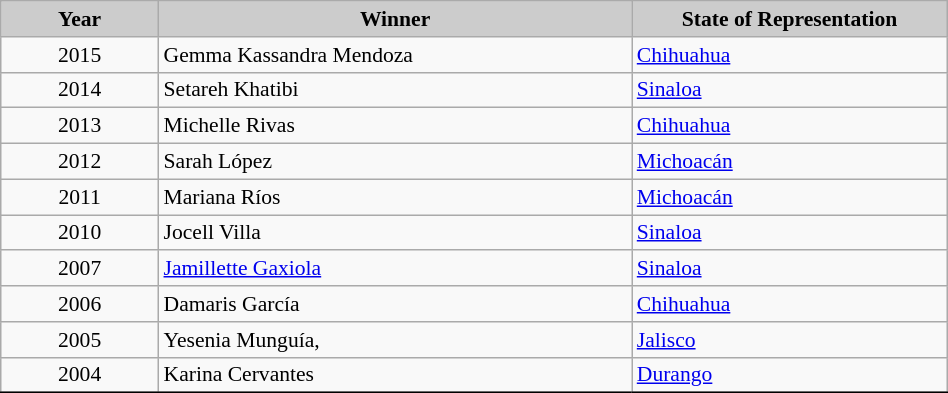<table class="wikitable" style="margin: 0 1em 0 0; background: ccc; border: 1px solid; border-collapse: collapse; font-size: 90%;" width=50%>
<tr>
<th style="background:#ccc; width:10%;">Year</th>
<th style="background:#ccc; width:30%;">Winner</th>
<th style="background:#ccc; width:20%;">State of Representation</th>
</tr>
<tr>
<td align="center">2015</td>
<td>Gemma Kassandra Mendoza</td>
<td><a href='#'>Chihuahua</a></td>
</tr>
<tr>
<td align="center">2014</td>
<td>Setareh Khatibi</td>
<td><a href='#'>Sinaloa</a></td>
</tr>
<tr>
<td align="center">2013</td>
<td>Michelle Rivas</td>
<td><a href='#'>Chihuahua</a></td>
</tr>
<tr>
<td align="center">2012</td>
<td>Sarah López</td>
<td><a href='#'>Michoacán</a></td>
</tr>
<tr>
<td align="center">2011</td>
<td>Mariana Ríos</td>
<td><a href='#'>Michoacán</a></td>
</tr>
<tr>
<td align="center">2010</td>
<td>Jocell Villa</td>
<td><a href='#'>Sinaloa</a></td>
</tr>
<tr>
<td align="center">2007</td>
<td><a href='#'>Jamillette Gaxiola</a></td>
<td><a href='#'>Sinaloa</a></td>
</tr>
<tr>
<td align="center">2006</td>
<td>Damaris García</td>
<td><a href='#'>Chihuahua</a></td>
</tr>
<tr>
<td align="center">2005</td>
<td>Yesenia Munguía,</td>
<td><a href='#'>Jalisco</a></td>
</tr>
<tr>
<td align="center">2004</td>
<td>Karina Cervantes</td>
<td><a href='#'>Durango</a></td>
</tr>
<tr>
</tr>
</table>
